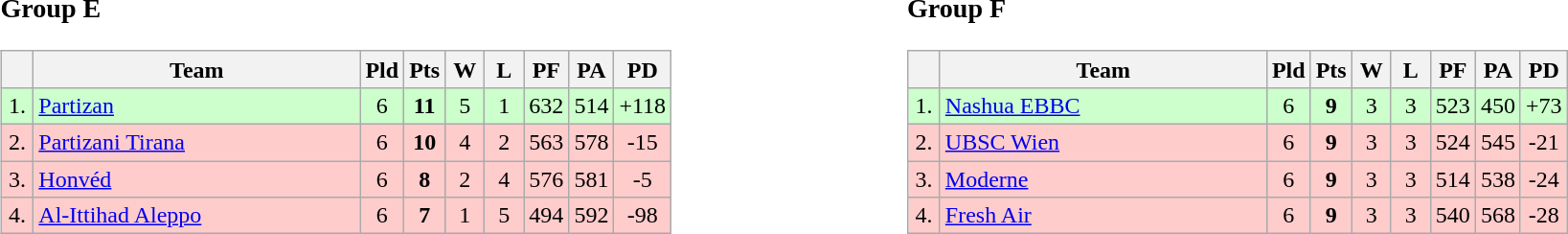<table>
<tr>
<td style="vertical-align:top; width:33%;"><br><h3>Group E</h3><table class="wikitable" style="text-align:center">
<tr>
<th width=15></th>
<th width=220>Team</th>
<th width=20>Pld</th>
<th width=20>Pts</th>
<th width=20>W</th>
<th width=20>L</th>
<th width=20>PF</th>
<th width=20>PA</th>
<th width=20>PD</th>
</tr>
<tr style="background: #ccffcc;">
<td>1.</td>
<td align=left> <a href='#'>Partizan</a></td>
<td>6</td>
<td><strong>11</strong></td>
<td>5</td>
<td>1</td>
<td>632</td>
<td>514</td>
<td>+118</td>
</tr>
<tr style="background: #ffcccc;">
<td>2.</td>
<td align=left> <a href='#'>Partizani Tirana</a></td>
<td>6</td>
<td><strong>10</strong></td>
<td>4</td>
<td>2</td>
<td>563</td>
<td>578</td>
<td>-15</td>
</tr>
<tr style="background: #ffcccc;">
<td>3.</td>
<td align=left> <a href='#'>Honvéd</a></td>
<td>6</td>
<td><strong>8</strong></td>
<td>2</td>
<td>4</td>
<td>576</td>
<td>581</td>
<td>-5</td>
</tr>
<tr style="background: #ffcccc;">
<td>4.</td>
<td align=left> <a href='#'>Al-Ittihad Aleppo</a></td>
<td>6</td>
<td><strong>7</strong></td>
<td>1</td>
<td>5</td>
<td>494</td>
<td>592</td>
<td>-98</td>
</tr>
</table>
</td>
<td style="vertical-align:top; width:33%;"><br><h3>Group F</h3><table class="wikitable" style="text-align:center">
<tr>
<th width=15></th>
<th width=220>Team</th>
<th width=20>Pld</th>
<th width=20>Pts</th>
<th width=20>W</th>
<th width=20>L</th>
<th width=20>PF</th>
<th width=20>PA</th>
<th width=20>PD</th>
</tr>
<tr style="background: #ccffcc;">
<td>1.</td>
<td align=left> <a href='#'>Nashua EBBC</a></td>
<td>6</td>
<td><strong>9</strong></td>
<td>3</td>
<td>3</td>
<td>523</td>
<td>450</td>
<td>+73</td>
</tr>
<tr style="background: #ffcccc;">
<td>2.</td>
<td align=left> <a href='#'>UBSC Wien</a></td>
<td>6</td>
<td><strong>9</strong></td>
<td>3</td>
<td>3</td>
<td>524</td>
<td>545</td>
<td>-21</td>
</tr>
<tr style="background: #ffcccc;">
<td>3.</td>
<td align=left> <a href='#'>Moderne</a></td>
<td>6</td>
<td><strong>9</strong></td>
<td>3</td>
<td>3</td>
<td>514</td>
<td>538</td>
<td>-24</td>
</tr>
<tr style="background: #ffcccc;">
<td>4.</td>
<td align=left> <a href='#'>Fresh Air</a></td>
<td>6</td>
<td><strong>9</strong></td>
<td>3</td>
<td>3</td>
<td>540</td>
<td>568</td>
<td>-28</td>
</tr>
</table>
</td>
</tr>
</table>
